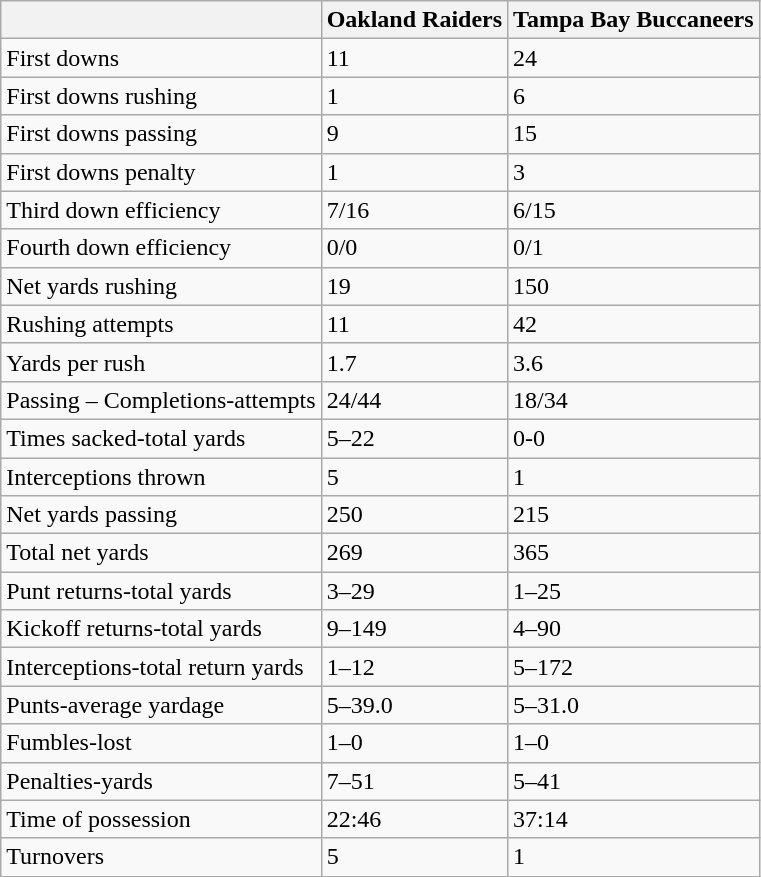<table class="wikitable">
<tr>
<th></th>
<th><strong>Oakland Raiders</strong></th>
<th><strong>Tampa Bay Buccaneers</strong></th>
</tr>
<tr>
<td>First downs</td>
<td>11</td>
<td>24</td>
</tr>
<tr>
<td>First downs rushing</td>
<td>1</td>
<td>6</td>
</tr>
<tr>
<td>First downs passing</td>
<td>9</td>
<td>15</td>
</tr>
<tr>
<td>First downs penalty</td>
<td>1</td>
<td>3</td>
</tr>
<tr>
<td>Third down efficiency</td>
<td>7/16</td>
<td>6/15</td>
</tr>
<tr>
<td>Fourth down efficiency</td>
<td>0/0</td>
<td>0/1</td>
</tr>
<tr>
<td>Net yards rushing</td>
<td>19</td>
<td>150</td>
</tr>
<tr>
<td>Rushing attempts</td>
<td>11</td>
<td>42</td>
</tr>
<tr>
<td>Yards per rush</td>
<td>1.7</td>
<td>3.6</td>
</tr>
<tr>
<td>Passing – Completions-attempts</td>
<td>24/44</td>
<td>18/34</td>
</tr>
<tr>
<td>Times sacked-total yards</td>
<td>5–22</td>
<td>0-0</td>
</tr>
<tr>
<td>Interceptions thrown</td>
<td>5</td>
<td>1</td>
</tr>
<tr>
<td>Net yards passing</td>
<td>250</td>
<td>215</td>
</tr>
<tr>
<td>Total net yards</td>
<td>269</td>
<td>365</td>
</tr>
<tr>
<td>Punt returns-total yards</td>
<td>3–29</td>
<td>1–25</td>
</tr>
<tr>
<td>Kickoff returns-total yards</td>
<td>9–149</td>
<td>4–90</td>
</tr>
<tr>
<td>Interceptions-total return yards</td>
<td>1–12</td>
<td>5–172</td>
</tr>
<tr>
<td>Punts-average yardage</td>
<td>5–39.0</td>
<td>5–31.0</td>
</tr>
<tr>
<td>Fumbles-lost</td>
<td>1–0</td>
<td>1–0</td>
</tr>
<tr>
<td>Penalties-yards</td>
<td>7–51</td>
<td>5–41</td>
</tr>
<tr>
<td>Time of possession</td>
<td>22:46</td>
<td>37:14</td>
</tr>
<tr>
<td>Turnovers</td>
<td>5</td>
<td>1</td>
</tr>
</table>
